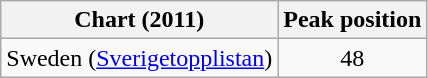<table class="wikitable">
<tr>
<th>Chart (2011)</th>
<th>Peak position</th>
</tr>
<tr>
<td>Sweden (<a href='#'>Sverigetopplistan</a>)</td>
<td align="center">48</td>
</tr>
</table>
